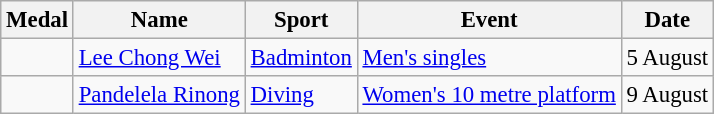<table class="wikitable sortable"  style="font-size:95%">
<tr>
<th>Medal</th>
<th>Name</th>
<th>Sport</th>
<th>Event</th>
<th>Date</th>
</tr>
<tr>
<td></td>
<td><a href='#'>Lee Chong Wei</a></td>
<td><a href='#'>Badminton</a></td>
<td><a href='#'>Men's singles</a></td>
<td>5 August</td>
</tr>
<tr>
<td></td>
<td><a href='#'>Pandelela Rinong</a></td>
<td><a href='#'>Diving</a></td>
<td><a href='#'>Women's 10 metre platform</a></td>
<td>9 August</td>
</tr>
</table>
